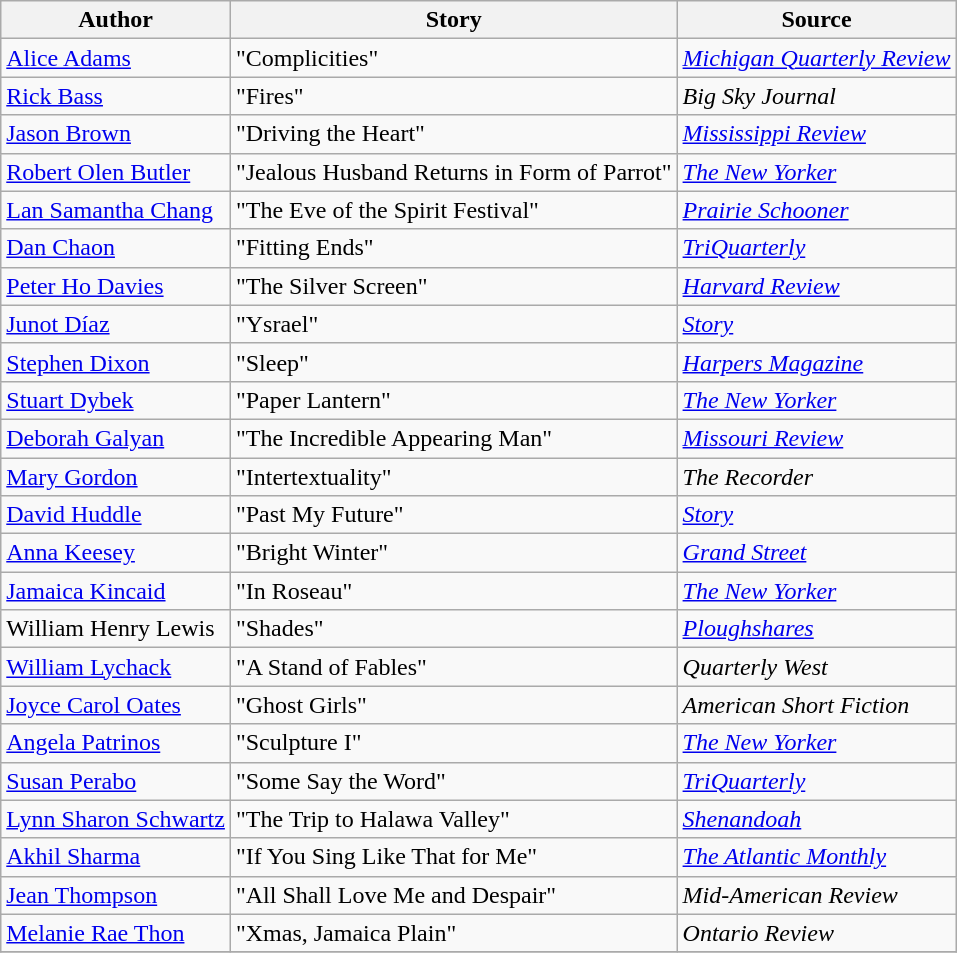<table class="wikitable">
<tr>
<th>Author</th>
<th>Story</th>
<th>Source</th>
</tr>
<tr>
<td><a href='#'>Alice Adams</a></td>
<td>"Complicities"</td>
<td><em><a href='#'>Michigan Quarterly Review</a></em></td>
</tr>
<tr>
<td><a href='#'>Rick Bass</a></td>
<td>"Fires"</td>
<td><em>Big Sky Journal</em></td>
</tr>
<tr>
<td><a href='#'>Jason Brown</a></td>
<td>"Driving the Heart"</td>
<td><em><a href='#'>Mississippi Review</a></em></td>
</tr>
<tr>
<td><a href='#'>Robert Olen Butler</a></td>
<td>"Jealous Husband Returns in Form of Parrot"</td>
<td><em><a href='#'>The New Yorker</a></em></td>
</tr>
<tr>
<td><a href='#'>Lan Samantha Chang</a></td>
<td>"The Eve of the Spirit Festival"</td>
<td><em><a href='#'>Prairie Schooner</a></em></td>
</tr>
<tr>
<td><a href='#'>Dan Chaon</a></td>
<td>"Fitting Ends"</td>
<td><em><a href='#'>TriQuarterly</a></em></td>
</tr>
<tr>
<td><a href='#'>Peter Ho Davies</a></td>
<td>"The Silver Screen"</td>
<td><em><a href='#'>Harvard Review</a></em></td>
</tr>
<tr>
<td><a href='#'>Junot Díaz</a></td>
<td>"Ysrael"</td>
<td><em><a href='#'>Story</a></em></td>
</tr>
<tr>
<td><a href='#'>Stephen Dixon</a></td>
<td>"Sleep"</td>
<td><em><a href='#'>Harpers Magazine</a></em></td>
</tr>
<tr>
<td><a href='#'>Stuart Dybek</a></td>
<td>"Paper Lantern"</td>
<td><em><a href='#'>The New Yorker</a></em></td>
</tr>
<tr>
<td><a href='#'>Deborah Galyan</a></td>
<td>"The Incredible Appearing Man"</td>
<td><em><a href='#'>Missouri Review</a></em></td>
</tr>
<tr>
<td><a href='#'>Mary Gordon</a></td>
<td>"Intertextuality"</td>
<td><em>The Recorder</em></td>
</tr>
<tr>
<td><a href='#'>David Huddle</a></td>
<td>"Past My Future"</td>
<td><em><a href='#'>Story</a></em></td>
</tr>
<tr>
<td><a href='#'>Anna Keesey</a></td>
<td>"Bright Winter"</td>
<td><em><a href='#'>Grand Street</a></em></td>
</tr>
<tr>
<td><a href='#'>Jamaica Kincaid</a></td>
<td>"In Roseau"</td>
<td><em><a href='#'>The New Yorker</a></em></td>
</tr>
<tr>
<td>William Henry Lewis</td>
<td>"Shades"</td>
<td><em><a href='#'>Ploughshares</a></em></td>
</tr>
<tr>
<td><a href='#'>William Lychack</a></td>
<td>"A Stand of Fables"</td>
<td><em>Quarterly West</em></td>
</tr>
<tr>
<td><a href='#'>Joyce Carol Oates</a></td>
<td>"Ghost Girls"</td>
<td><em>American Short Fiction</em></td>
</tr>
<tr>
<td><a href='#'>Angela Patrinos</a></td>
<td>"Sculpture I"</td>
<td><em><a href='#'>The New Yorker</a></em></td>
</tr>
<tr>
<td><a href='#'>Susan Perabo</a></td>
<td>"Some Say the Word"</td>
<td><em><a href='#'>TriQuarterly</a></em></td>
</tr>
<tr>
<td><a href='#'>Lynn Sharon Schwartz</a></td>
<td>"The Trip to Halawa Valley"</td>
<td><em><a href='#'>Shenandoah</a></em></td>
</tr>
<tr>
<td><a href='#'>Akhil Sharma</a></td>
<td>"If You Sing Like That for Me"</td>
<td><em><a href='#'>The Atlantic Monthly</a></em></td>
</tr>
<tr>
<td><a href='#'>Jean Thompson</a></td>
<td>"All Shall Love Me and Despair"</td>
<td><em>Mid-American Review</em></td>
</tr>
<tr>
<td><a href='#'>Melanie Rae Thon</a></td>
<td>"Xmas, Jamaica Plain"</td>
<td><em>Ontario Review</em></td>
</tr>
<tr>
</tr>
</table>
